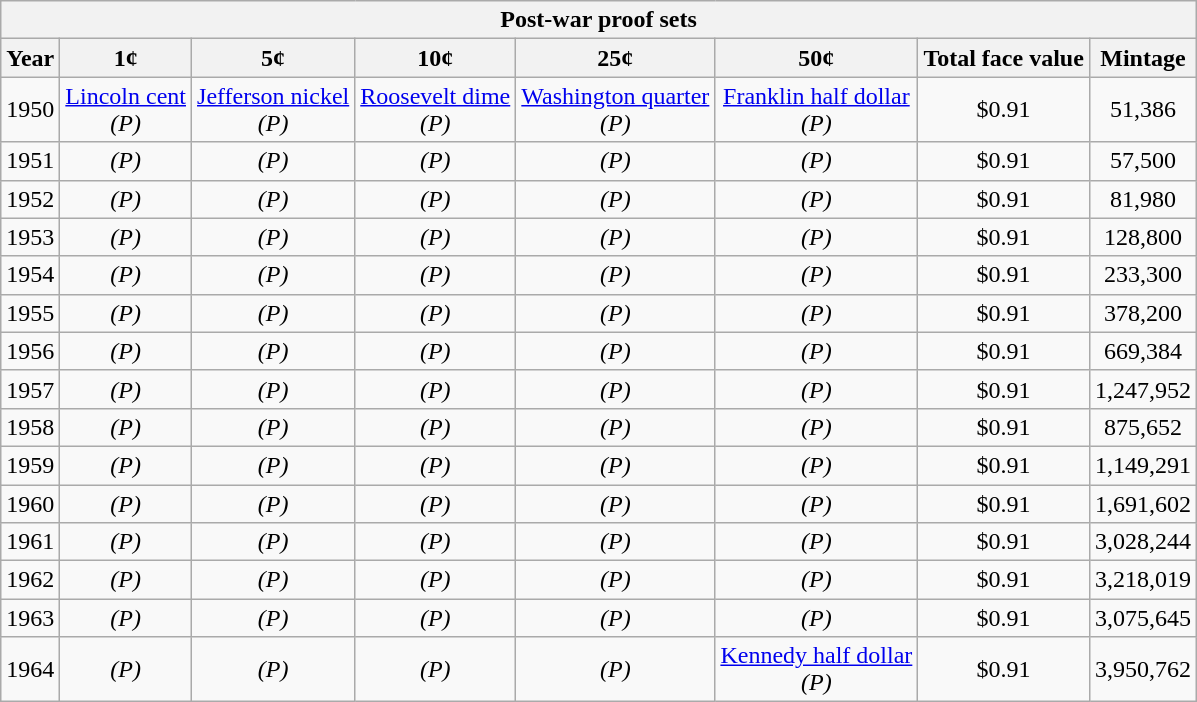<table class="wikitable mw-collapsible mw-collapsed">
<tr>
<th colspan="8">Post-war proof sets</th>
</tr>
<tr>
<th align="center">Year</th>
<th align="center">1¢</th>
<th align="center">5¢</th>
<th align="center">10¢</th>
<th align="center">25¢</th>
<th align="center">50¢</th>
<th align="center">Total face value</th>
<th align="center">Mintage</th>
</tr>
<tr>
<td align="center">1950</td>
<td align="center"><a href='#'>Lincoln cent</a><br><em>(P)</em></td>
<td align="center"><a href='#'>Jefferson nickel</a><br><em>(P)</em></td>
<td align="center"><a href='#'>Roosevelt dime</a><br><em>(P)</em></td>
<td align="center"><a href='#'>Washington quarter</a><br><em>(P)</em></td>
<td align="center"><a href='#'>Franklin half dollar</a><br><em>(P)</em></td>
<td align="center">$0.91</td>
<td align="center">51,386</td>
</tr>
<tr>
<td align="center">1951</td>
<td align="center"><em>(P)</em></td>
<td align="center"><em>(P)</em></td>
<td align="center"><em>(P)</em></td>
<td align="center"><em>(P)</em></td>
<td align="center"><em>(P)</em></td>
<td align="center">$0.91</td>
<td align="center">57,500</td>
</tr>
<tr>
<td align="center">1952</td>
<td align="center"><em>(P)</em></td>
<td align="center"><em>(P)</em></td>
<td align="center"><em>(P)</em></td>
<td align="center"><em>(P)</em></td>
<td align="center"><em>(P)</em></td>
<td align="center">$0.91</td>
<td align="center">81,980</td>
</tr>
<tr>
<td align="center">1953</td>
<td align="center"><em>(P)</em></td>
<td align="center"><em>(P)</em></td>
<td align="center"><em>(P)</em></td>
<td align="center"><em>(P)</em></td>
<td align="center"><em>(P)</em></td>
<td align="center">$0.91</td>
<td align="center">128,800</td>
</tr>
<tr>
<td align="center">1954</td>
<td align="center"><em>(P)</em></td>
<td align="center"><em>(P)</em></td>
<td align="center"><em>(P)</em></td>
<td align="center"><em>(P)</em></td>
<td align="center"><em>(P)</em></td>
<td align="center">$0.91</td>
<td align="center">233,300</td>
</tr>
<tr>
<td align="center">1955</td>
<td align="center"><em>(P)</em></td>
<td align="center"><em>(P)</em></td>
<td align="center"><em>(P)</em></td>
<td align="center"><em>(P)</em></td>
<td align="center"><em>(P)</em></td>
<td align="center">$0.91</td>
<td align="center">378,200</td>
</tr>
<tr>
<td align="center">1956</td>
<td align="center"><em>(P)</em></td>
<td align="center"><em>(P)</em></td>
<td align="center"><em>(P)</em></td>
<td align="center"><em>(P)</em></td>
<td align="center"><em>(P)</em></td>
<td align="center">$0.91</td>
<td align="center">669,384</td>
</tr>
<tr>
<td align="center">1957</td>
<td align="center"><em>(P)</em></td>
<td align="center"><em>(P)</em></td>
<td align="center"><em>(P)</em></td>
<td align="center"><em>(P)</em></td>
<td align="center"><em>(P)</em></td>
<td align="center">$0.91</td>
<td align="center">1,247,952</td>
</tr>
<tr>
<td align="center">1958</td>
<td align="center"><em>(P)</em></td>
<td align="center"><em>(P)</em></td>
<td align="center"><em>(P)</em></td>
<td align="center"><em>(P)</em></td>
<td align="center"><em>(P)</em></td>
<td align="center">$0.91</td>
<td align="center">875,652</td>
</tr>
<tr>
<td align="center">1959</td>
<td align="center"><em>(P)</em></td>
<td align="center"><em>(P)</em></td>
<td align="center"><em>(P)</em></td>
<td align="center"><em>(P)</em></td>
<td align="center"><em>(P)</em></td>
<td align="center">$0.91</td>
<td align="center">1,149,291</td>
</tr>
<tr>
<td align="center">1960</td>
<td align="center"><em>(P)</em></td>
<td align="center"><em>(P)</em></td>
<td align="center"><em>(P)</em></td>
<td align="center"><em>(P)</em></td>
<td align="center"><em>(P)</em></td>
<td align="center">$0.91</td>
<td align="center">1,691,602</td>
</tr>
<tr>
<td align="center">1961</td>
<td align="center"><em>(P)</em></td>
<td align="center"><em>(P)</em></td>
<td align="center"><em>(P)</em></td>
<td align="center"><em>(P)</em></td>
<td align="center"><em>(P)</em></td>
<td align="center">$0.91</td>
<td align="center">3,028,244</td>
</tr>
<tr>
<td align="center">1962</td>
<td align="center"><em>(P)</em></td>
<td align="center"><em>(P)</em></td>
<td align="center"><em>(P)</em></td>
<td align="center"><em>(P)</em></td>
<td align="center"><em>(P)</em></td>
<td align="center">$0.91</td>
<td align="center">3,218,019</td>
</tr>
<tr>
<td align="center">1963</td>
<td align="center"><em>(P)</em></td>
<td align="center"><em>(P)</em></td>
<td align="center"><em>(P)</em></td>
<td align="center"><em>(P)</em></td>
<td align="center"><em>(P)</em></td>
<td align="center">$0.91</td>
<td align="center">3,075,645</td>
</tr>
<tr>
<td align="center">1964</td>
<td align="center"><em>(P)</em></td>
<td align="center"><em>(P)</em></td>
<td align="center"><em>(P)</em></td>
<td align="center"><em>(P)</em></td>
<td align="center"><a href='#'>Kennedy half dollar</a><br><em>(P)</em></td>
<td align="center">$0.91</td>
<td align="center">3,950,762</td>
</tr>
</table>
